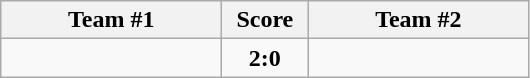<table class="wikitable" style="text-align:center;">
<tr>
<th width=140>Team #1</th>
<th width=50>Score</th>
<th width=140>Team #2</th>
</tr>
<tr>
<td style="text-align:right;"><strong></strong></td>
<td><strong>2:0</strong></td>
<td style="text-align:left;"></td>
</tr>
</table>
